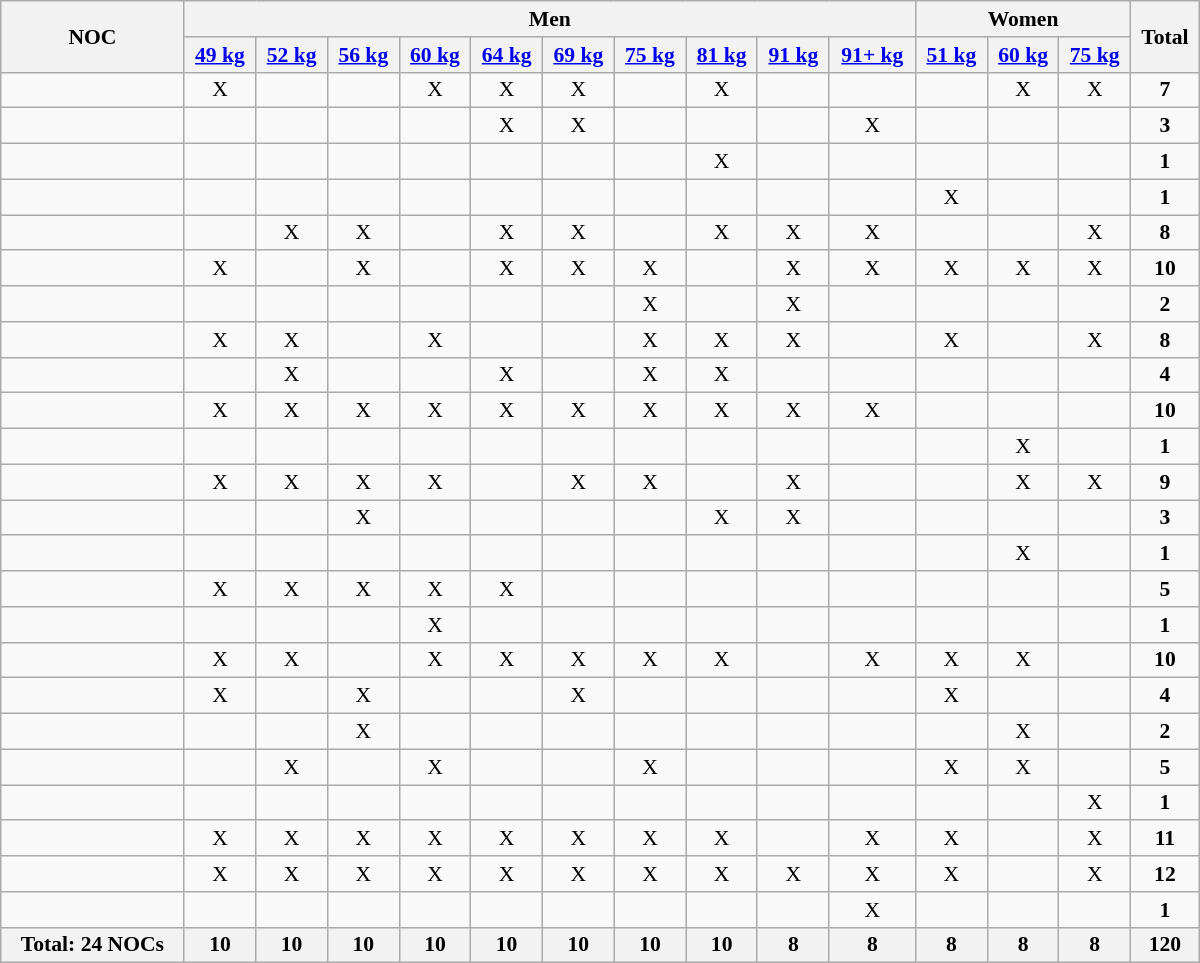<table class="wikitable" width=800 style="text-align:center; font-size:90%">
<tr>
<th rowspan="2" align="left">NOC</th>
<th colspan="10">Men</th>
<th colspan="3">Women</th>
<th rowspan="2">Total</th>
</tr>
<tr>
<th><a href='#'>49 kg</a></th>
<th><a href='#'>52 kg</a></th>
<th><a href='#'>56 kg</a></th>
<th><a href='#'>60 kg</a></th>
<th><a href='#'>64 kg</a></th>
<th><a href='#'>69 kg</a></th>
<th><a href='#'>75 kg</a></th>
<th><a href='#'>81 kg</a></th>
<th><a href='#'>91 kg</a></th>
<th><a href='#'>91+ kg</a></th>
<th><a href='#'>51 kg</a></th>
<th><a href='#'>60 kg</a></th>
<th><a href='#'>75 kg</a></th>
</tr>
<tr>
<td align="left"></td>
<td>X</td>
<td></td>
<td></td>
<td>X</td>
<td>X</td>
<td>X</td>
<td></td>
<td>X</td>
<td></td>
<td></td>
<td></td>
<td>X</td>
<td>X</td>
<td><strong>7</strong></td>
</tr>
<tr>
<td align="left"></td>
<td></td>
<td></td>
<td></td>
<td></td>
<td>X</td>
<td>X</td>
<td></td>
<td></td>
<td></td>
<td>X</td>
<td></td>
<td></td>
<td></td>
<td><strong>3</strong></td>
</tr>
<tr>
<td align="left"></td>
<td></td>
<td></td>
<td></td>
<td></td>
<td></td>
<td></td>
<td></td>
<td>X</td>
<td></td>
<td></td>
<td></td>
<td></td>
<td></td>
<td><strong>1</strong></td>
</tr>
<tr>
<td align="left"></td>
<td></td>
<td></td>
<td></td>
<td></td>
<td></td>
<td></td>
<td></td>
<td></td>
<td></td>
<td></td>
<td>X</td>
<td></td>
<td></td>
<td><strong>1</strong></td>
</tr>
<tr>
<td align="left"></td>
<td></td>
<td>X</td>
<td>X</td>
<td></td>
<td>X</td>
<td>X</td>
<td></td>
<td>X</td>
<td>X</td>
<td>X</td>
<td></td>
<td></td>
<td>X</td>
<td><strong>8</strong></td>
</tr>
<tr>
<td align="left"></td>
<td>X</td>
<td></td>
<td>X</td>
<td></td>
<td>X</td>
<td>X</td>
<td>X</td>
<td></td>
<td>X</td>
<td>X</td>
<td>X</td>
<td>X</td>
<td>X</td>
<td><strong>10</strong></td>
</tr>
<tr>
<td align="left"></td>
<td></td>
<td></td>
<td></td>
<td></td>
<td></td>
<td></td>
<td>X</td>
<td></td>
<td>X</td>
<td></td>
<td></td>
<td></td>
<td></td>
<td><strong>2</strong></td>
</tr>
<tr>
<td align="left"></td>
<td>X</td>
<td>X</td>
<td></td>
<td>X</td>
<td></td>
<td></td>
<td>X</td>
<td>X</td>
<td>X</td>
<td></td>
<td>X</td>
<td></td>
<td>X</td>
<td><strong>8</strong></td>
</tr>
<tr>
<td align="left"></td>
<td></td>
<td>X</td>
<td></td>
<td></td>
<td>X</td>
<td></td>
<td>X</td>
<td>X</td>
<td></td>
<td></td>
<td></td>
<td></td>
<td></td>
<td><strong>4</strong></td>
</tr>
<tr>
<td align="left"></td>
<td>X</td>
<td>X</td>
<td>X</td>
<td>X</td>
<td>X</td>
<td>X</td>
<td>X</td>
<td>X</td>
<td>X</td>
<td>X</td>
<td></td>
<td></td>
<td></td>
<td><strong>10</strong></td>
</tr>
<tr>
<td align="left"></td>
<td></td>
<td></td>
<td></td>
<td></td>
<td></td>
<td></td>
<td></td>
<td></td>
<td></td>
<td></td>
<td></td>
<td>X</td>
<td></td>
<td><strong>1</strong></td>
</tr>
<tr>
<td align="left"></td>
<td>X</td>
<td>X</td>
<td>X</td>
<td>X</td>
<td></td>
<td>X</td>
<td>X</td>
<td></td>
<td>X</td>
<td></td>
<td></td>
<td>X</td>
<td>X</td>
<td><strong>9</strong></td>
</tr>
<tr>
<td align="left"></td>
<td></td>
<td></td>
<td>X</td>
<td></td>
<td></td>
<td></td>
<td></td>
<td>X</td>
<td>X</td>
<td></td>
<td></td>
<td></td>
<td></td>
<td><strong>3</strong></td>
</tr>
<tr>
<td align="left"></td>
<td></td>
<td></td>
<td></td>
<td></td>
<td></td>
<td></td>
<td></td>
<td></td>
<td></td>
<td></td>
<td></td>
<td>X</td>
<td></td>
<td><strong>1</strong></td>
</tr>
<tr>
<td align="left"></td>
<td>X</td>
<td>X</td>
<td>X</td>
<td>X</td>
<td>X</td>
<td></td>
<td></td>
<td></td>
<td></td>
<td></td>
<td></td>
<td></td>
<td></td>
<td><strong>5</strong></td>
</tr>
<tr>
<td align="left"></td>
<td></td>
<td></td>
<td></td>
<td>X</td>
<td></td>
<td></td>
<td></td>
<td></td>
<td></td>
<td></td>
<td></td>
<td></td>
<td></td>
<td><strong>1</strong></td>
</tr>
<tr>
<td align="left"></td>
<td>X</td>
<td>X</td>
<td></td>
<td>X</td>
<td>X</td>
<td>X</td>
<td>X</td>
<td>X</td>
<td></td>
<td>X</td>
<td>X</td>
<td>X</td>
<td></td>
<td><strong>10</strong></td>
</tr>
<tr>
<td align="left"></td>
<td>X</td>
<td></td>
<td>X</td>
<td></td>
<td></td>
<td>X</td>
<td></td>
<td></td>
<td></td>
<td></td>
<td>X</td>
<td></td>
<td></td>
<td><strong>4</strong></td>
</tr>
<tr>
<td align="left"></td>
<td></td>
<td></td>
<td>X</td>
<td></td>
<td></td>
<td></td>
<td></td>
<td></td>
<td></td>
<td></td>
<td></td>
<td>X</td>
<td></td>
<td><strong>2</strong></td>
</tr>
<tr>
<td align="left"></td>
<td></td>
<td>X</td>
<td></td>
<td>X</td>
<td></td>
<td></td>
<td>X</td>
<td></td>
<td></td>
<td></td>
<td>X</td>
<td>X</td>
<td></td>
<td><strong>5</strong></td>
</tr>
<tr>
<td align="left"></td>
<td></td>
<td></td>
<td></td>
<td></td>
<td></td>
<td></td>
<td></td>
<td></td>
<td></td>
<td></td>
<td></td>
<td></td>
<td>X</td>
<td><strong>1</strong></td>
</tr>
<tr>
<td align="left"></td>
<td>X</td>
<td>X</td>
<td>X</td>
<td>X</td>
<td>X</td>
<td>X</td>
<td>X</td>
<td>X</td>
<td></td>
<td>X</td>
<td>X</td>
<td></td>
<td>X</td>
<td><strong>11</strong></td>
</tr>
<tr>
<td align="left"></td>
<td>X</td>
<td>X</td>
<td>X</td>
<td>X</td>
<td>X</td>
<td>X</td>
<td>X</td>
<td>X</td>
<td>X</td>
<td>X</td>
<td>X</td>
<td></td>
<td>X</td>
<td><strong>12</strong></td>
</tr>
<tr>
<td align="left"></td>
<td></td>
<td></td>
<td></td>
<td></td>
<td></td>
<td></td>
<td></td>
<td></td>
<td></td>
<td>X</td>
<td></td>
<td></td>
<td></td>
<td><strong>1</strong></td>
</tr>
<tr>
<th>Total: 24 NOCs</th>
<th>10</th>
<th>10</th>
<th>10</th>
<th>10</th>
<th>10</th>
<th>10</th>
<th>10</th>
<th>10</th>
<th>8</th>
<th>8</th>
<th>8</th>
<th>8</th>
<th>8</th>
<th>120</th>
</tr>
</table>
